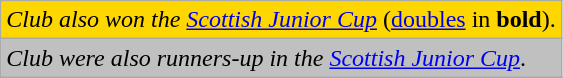<table class="wikitable" style="text-align: left;">
<tr>
<td bgcolor=gold><em>Club also won the <a href='#'>Scottish Junior Cup</a></em> (<a href='#'>doubles</a> in <strong>bold</strong>).</td>
</tr>
<tr>
<td bgcolor=silver><em>Club were also runners-up in the <a href='#'>Scottish Junior Cup</a></em>.</td>
</tr>
<tr>
</tr>
</table>
